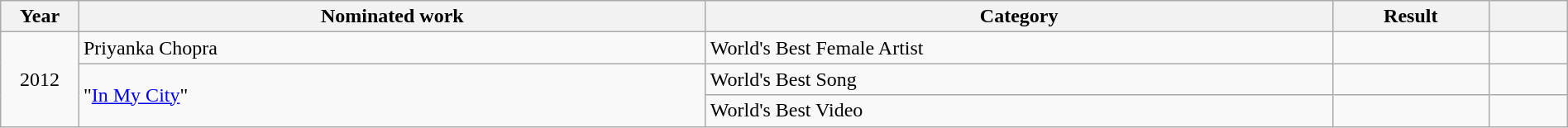<table class="wikitable sortable" width=100%>
<tr>
<th width=5%>Year</th>
<th width=40%>Nominated work</th>
<th width=40%>Category</th>
<th width=10%>Result</th>
<th width=5%></th>
</tr>
<tr>
<td rowspan="3" style="text-align:center;">2012</td>
<td style="text-align:left;">Priyanka Chopra</td>
<td>World's Best Female Artist</td>
<td></td>
<td style="text-align:center;"></td>
</tr>
<tr>
<td rowspan="2" style="text-align:left;">"<a href='#'>In My City</a>"</td>
<td>World's Best Song</td>
<td></td>
<td style="text-align:center;"></td>
</tr>
<tr>
<td>World's Best Video</td>
<td></td>
<td style="text-align:center;"></td>
</tr>
</table>
